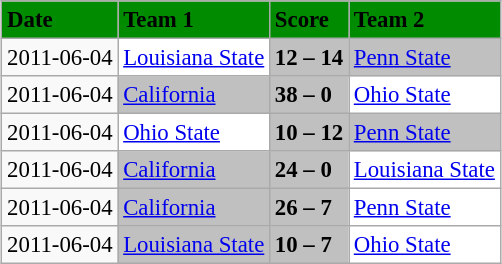<table class="wikitable" style="margin:0.5em auto; font-size:95%">
<tr bgcolor="008B00">
<td><strong>Date</strong></td>
<td><strong>Team 1</strong></td>
<td><strong>Score</strong></td>
<td><strong>Team 2</strong></td>
</tr>
<tr>
<td>2011-06-04</td>
<td bgcolor="white"><a href='#'>Louisiana State</a></td>
<td bgcolor="silver"><strong>12 – 14</strong></td>
<td bgcolor="silver"><a href='#'>Penn State</a></td>
</tr>
<tr>
<td>2011-06-04</td>
<td bgcolor="silver"><a href='#'>California</a></td>
<td bgcolor="silver"><strong>38 – 0</strong></td>
<td bgcolor="white"><a href='#'>Ohio State</a></td>
</tr>
<tr>
<td>2011-06-04</td>
<td bgcolor="white"><a href='#'>Ohio State</a></td>
<td bgcolor="silver"><strong>10 – 12</strong></td>
<td bgcolor="silver"><a href='#'>Penn State</a></td>
</tr>
<tr>
<td>2011-06-04</td>
<td bgcolor="silver"><a href='#'>California</a></td>
<td bgcolor="silver"><strong>24 – 0</strong></td>
<td bgcolor="white"><a href='#'>Louisiana State</a></td>
</tr>
<tr>
<td>2011-06-04</td>
<td bgcolor="silver"><a href='#'>California</a></td>
<td bgcolor="silver"><strong>26 – 7</strong></td>
<td bgcolor="white"><a href='#'>Penn State</a></td>
</tr>
<tr>
<td>2011-06-04</td>
<td bgcolor="silver"><a href='#'>Louisiana State</a></td>
<td bgcolor="silver"><strong>10 – 7</strong></td>
<td bgcolor="white"><a href='#'>Ohio State</a></td>
</tr>
</table>
